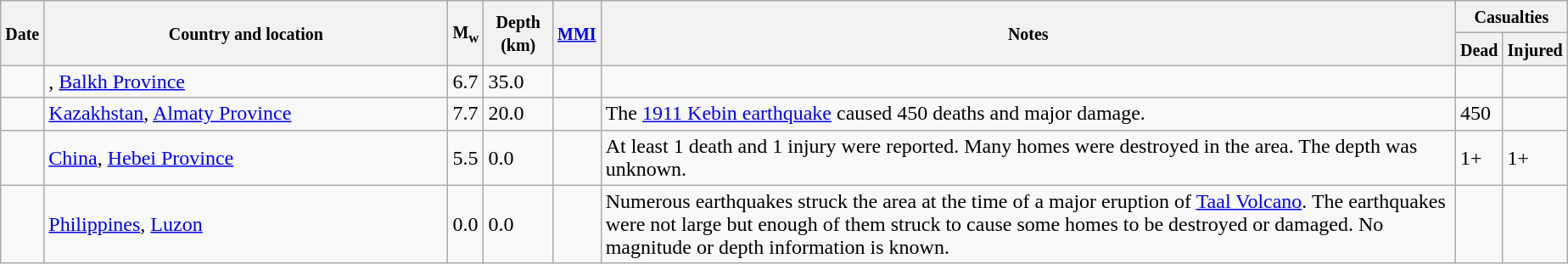<table class="wikitable sortable sort-under" style="border:1px black; margin-left:1em;">
<tr>
<th rowspan="2"><small>Date</small></th>
<th rowspan="2" style="width: 310px"><small>Country and location</small></th>
<th rowspan="2"><small>M<sub>w</sub></small></th>
<th rowspan="2"><small>Depth (km)</small></th>
<th rowspan="2"><small><a href='#'>MMI</a></small></th>
<th rowspan="2" class="unsortable"><small>Notes</small></th>
<th colspan="2"><small>Casualties</small></th>
</tr>
<tr>
<th><small>Dead</small></th>
<th><small>Injured</small></th>
</tr>
<tr>
<td></td>
<td>, <a href='#'>Balkh Province</a></td>
<td>6.7</td>
<td>35.0</td>
<td></td>
<td></td>
<td></td>
<td></td>
</tr>
<tr>
<td></td>
<td> <a href='#'>Kazakhstan</a>, <a href='#'>Almaty Province</a></td>
<td>7.7</td>
<td>20.0</td>
<td></td>
<td>The <a href='#'>1911 Kebin earthquake</a> caused 450 deaths and major damage.</td>
<td>450</td>
<td></td>
</tr>
<tr>
<td></td>
<td> <a href='#'>China</a>, <a href='#'>Hebei Province</a></td>
<td>5.5</td>
<td>0.0</td>
<td></td>
<td>At least 1 death and 1 injury were reported. Many homes were destroyed in the area. The depth was unknown.</td>
<td>1+</td>
<td>1+</td>
</tr>
<tr>
<td></td>
<td> <a href='#'>Philippines</a>, <a href='#'>Luzon</a></td>
<td>0.0</td>
<td>0.0</td>
<td></td>
<td>Numerous earthquakes struck the area at the time of a major eruption of <a href='#'>Taal Volcano</a>. The earthquakes were not large but enough of them struck to cause some homes to be destroyed or damaged. No magnitude or depth information is known.</td>
<td></td>
<td></td>
</tr>
</table>
